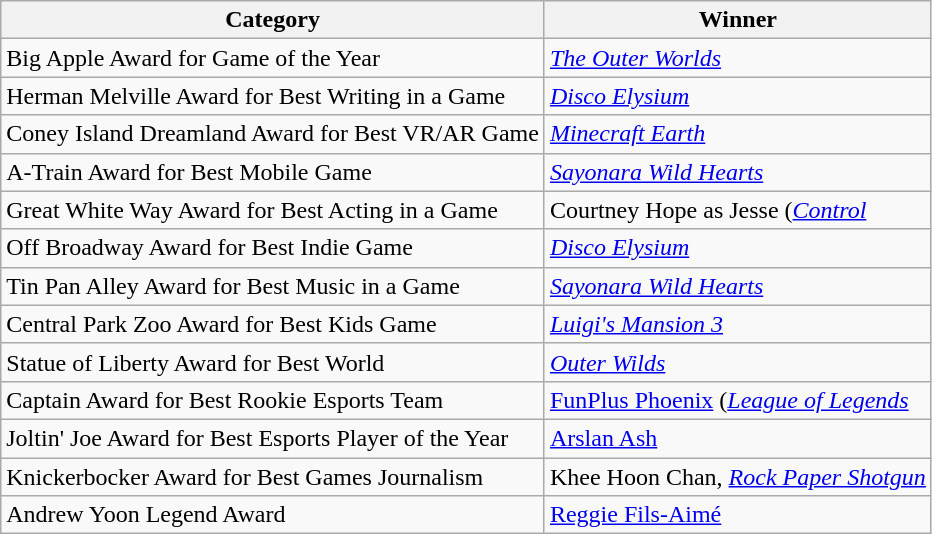<table class="wikitable sortable plainrowheaders" border="none" style="margin:0">
<tr valign="bottom">
<th scope="col">Category</th>
<th scope="col">Winner</th>
</tr>
<tr>
<td>Big Apple Award for Game of the Year</td>
<td><em><a href='#'>The Outer Worlds</a></em></td>
</tr>
<tr>
<td>Herman Melville Award for Best Writing in a Game</td>
<td><em><a href='#'>Disco Elysium</a></em></td>
</tr>
<tr>
<td>Coney Island Dreamland Award for Best VR/AR Game</td>
<td><em><a href='#'>Minecraft Earth</a></em></td>
</tr>
<tr>
<td>A-Train Award for Best Mobile Game</td>
<td><em><a href='#'>Sayonara Wild Hearts</a></em></td>
</tr>
<tr>
<td>Great White Way Award for Best Acting in a Game</td>
<td>Courtney Hope as Jesse (<em><a href='#'>Control</a></em></td>
</tr>
<tr>
<td>Off Broadway Award for Best Indie Game</td>
<td><em><a href='#'>Disco Elysium</a></em></td>
</tr>
<tr>
<td>Tin Pan Alley Award for Best Music in a Game</td>
<td><em><a href='#'>Sayonara Wild Hearts</a></em></td>
</tr>
<tr>
<td>Central Park Zoo Award for Best Kids Game</td>
<td><em><a href='#'>Luigi's Mansion 3</a></em></td>
</tr>
<tr>
<td>Statue of Liberty Award for Best World</td>
<td><em><a href='#'>Outer Wilds</a></em></td>
</tr>
<tr>
<td>Captain Award for Best Rookie Esports Team</td>
<td><a href='#'>FunPlus Phoenix</a> (<em><a href='#'>League of Legends</a></em></td>
</tr>
<tr>
<td>Joltin' Joe Award for Best Esports Player of the Year</td>
<td><a href='#'>Arslan Ash</a></td>
</tr>
<tr>
<td>Knickerbocker Award for Best Games Journalism</td>
<td>Khee Hoon Chan, <em><a href='#'>Rock Paper Shotgun</a></em></td>
</tr>
<tr>
<td>Andrew Yoon Legend Award</td>
<td><a href='#'>Reggie Fils-Aimé</a></td>
</tr>
</table>
